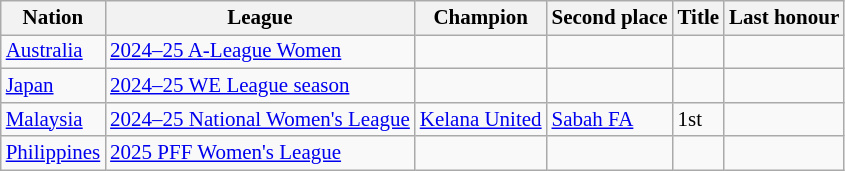<table class=wikitable style="font-size:14px">
<tr>
<th>Nation</th>
<th>League</th>
<th>Champion</th>
<th>Second place</th>
<th data-sort-type="number">Title</th>
<th>Last honour</th>
</tr>
<tr>
<td> <a href='#'>Australia</a></td>
<td><a href='#'>2024–25 A-League Women</a></td>
<td></td>
<td></td>
<td></td>
<td></td>
</tr>
<tr>
<td> <a href='#'>Japan</a></td>
<td><a href='#'>2024–25 WE League season</a></td>
<td></td>
<td></td>
<td></td>
</tr>
<tr>
<td> <a href='#'>Malaysia</a></td>
<td><a href='#'>2024–25 National Women's League</a></td>
<td><a href='#'>Kelana United</a></td>
<td><a href='#'>Sabah FA</a></td>
<td>1st</td>
<td></td>
</tr>
<tr>
<td> <a href='#'>Philippines</a></td>
<td><a href='#'>2025 PFF Women's League</a></td>
<td></td>
<td></td>
<td></td>
</tr>
</table>
